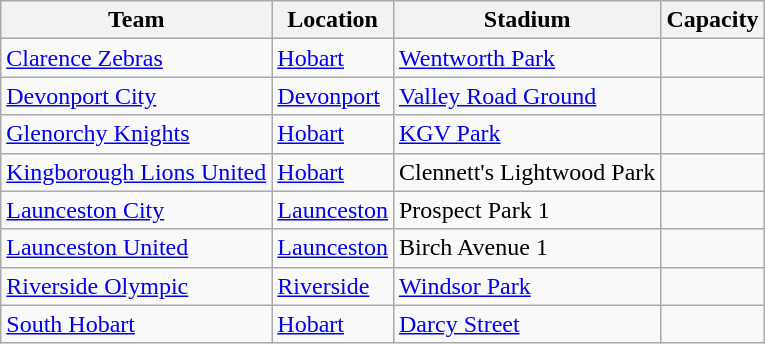<table class="wikitable sortable">
<tr>
<th>Team</th>
<th>Location</th>
<th>Stadium</th>
<th>Capacity</th>
</tr>
<tr>
<td><a href='#'>Clarence Zebras</a></td>
<td><a href='#'>Hobart</a> </td>
<td><a href='#'>Wentworth Park</a></td>
<td style="text-align:center"></td>
</tr>
<tr>
<td><a href='#'>Devonport City</a></td>
<td><a href='#'>Devonport</a></td>
<td><a href='#'>Valley Road Ground</a></td>
<td style="text-align:center"></td>
</tr>
<tr>
<td><a href='#'>Glenorchy Knights</a></td>
<td><a href='#'>Hobart</a> </td>
<td><a href='#'>KGV Park</a></td>
<td style="text-align:center"></td>
</tr>
<tr>
<td><a href='#'>Kingborough Lions United</a></td>
<td><a href='#'>Hobart</a> </td>
<td>Clennett's Lightwood Park</td>
<td style="text-align:center"></td>
</tr>
<tr>
<td><a href='#'>Launceston City</a></td>
<td><a href='#'>Launceston</a> </td>
<td>Prospect Park 1</td>
<td style="text-align:center"></td>
</tr>
<tr>
<td><a href='#'>Launceston United</a></td>
<td><a href='#'>Launceston</a> </td>
<td>Birch Avenue 1</td>
<td style="text-align:center"></td>
</tr>
<tr>
<td><a href='#'>Riverside Olympic</a></td>
<td><a href='#'>Riverside</a> </td>
<td><a href='#'>Windsor Park</a></td>
<td style="text-align:center"></td>
</tr>
<tr>
<td><a href='#'>South Hobart</a></td>
<td><a href='#'>Hobart</a> </td>
<td><a href='#'>Darcy Street</a></td>
<td style="text-align:center"></td>
</tr>
</table>
